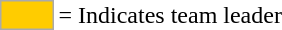<table>
<tr>
<td style="background:#fc0; border:1px solid #aaa; width:2em;"></td>
<td>= Indicates team leader</td>
</tr>
</table>
